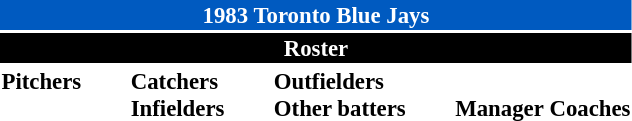<table class="toccolours" style="font-size: 95%;">
<tr>
<th colspan="10" style="background-color: #005ac0; color: #FFFFFF; text-align: center;">1983 Toronto Blue Jays</th>
</tr>
<tr>
<td colspan="10" style="background-color: black; color: white; text-align: center;"><strong>Roster</strong></td>
</tr>
<tr>
<td valign="top"><strong>Pitchers</strong><br>












</td>
<td width="25px"></td>
<td valign="top"><strong>Catchers</strong><br>


<strong>Infielders</strong>






</td>
<td width="25px"></td>
<td valign="top"><strong>Outfielders</strong><br>






<strong>Other batters</strong>

</td>
<td width="25px"></td>
<td valign="top"><br><strong>Manager</strong>

<strong>Coaches</strong>



</td>
</tr>
</table>
